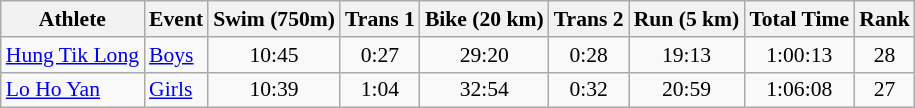<table class="wikitable" style="font-size:90%;">
<tr>
<th>Athlete</th>
<th>Event</th>
<th>Swim (750m)</th>
<th>Trans 1</th>
<th>Bike (20 km)</th>
<th>Trans 2</th>
<th>Run (5 km)</th>
<th>Total Time</th>
<th>Rank</th>
</tr>
<tr align=center>
<td align=left><a href='#'>Hung Tik Long</a></td>
<td align=left><a href='#'>Boys</a></td>
<td>10:45</td>
<td>0:27</td>
<td>29:20</td>
<td>0:28</td>
<td>19:13</td>
<td>1:00:13</td>
<td>28</td>
</tr>
<tr align=center>
<td align=left><a href='#'>Lo Ho Yan</a></td>
<td align=left><a href='#'>Girls</a></td>
<td>10:39</td>
<td>1:04</td>
<td>32:54</td>
<td>0:32</td>
<td>20:59</td>
<td>1:06:08</td>
<td>27</td>
</tr>
</table>
